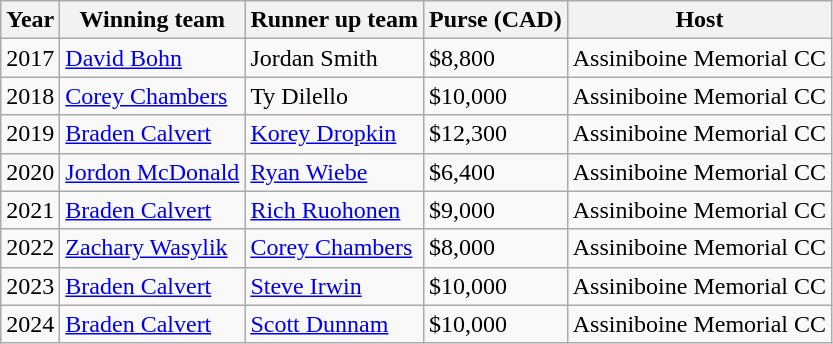<table class="wikitable">
<tr>
<th scope="col">Year</th>
<th scope="col">Winning team</th>
<th scope="col">Runner up team</th>
<th scope="col">Purse (CAD)</th>
<th scope="col">Host</th>
</tr>
<tr>
<td>2017</td>
<td> <a href='#'>David Bohn</a></td>
<td> Jordan Smith</td>
<td>$8,800</td>
<td>Assiniboine Memorial CC</td>
</tr>
<tr>
<td>2018</td>
<td> <a href='#'>Corey Chambers</a></td>
<td> Ty Dilello</td>
<td>$10,000</td>
<td>Assiniboine Memorial CC</td>
</tr>
<tr>
<td>2019</td>
<td> <a href='#'>Braden Calvert</a></td>
<td> <a href='#'>Korey Dropkin</a></td>
<td>$12,300</td>
<td>Assiniboine Memorial CC</td>
</tr>
<tr>
<td>2020</td>
<td> <a href='#'>Jordon McDonald</a></td>
<td> <a href='#'>Ryan Wiebe</a></td>
<td>$6,400</td>
<td>Assiniboine Memorial CC</td>
</tr>
<tr>
<td>2021</td>
<td> <a href='#'>Braden Calvert</a></td>
<td> <a href='#'>Rich Ruohonen</a></td>
<td>$9,000</td>
<td>Assiniboine Memorial CC</td>
</tr>
<tr>
<td>2022</td>
<td> <a href='#'>Zachary Wasylik</a></td>
<td> <a href='#'>Corey Chambers</a></td>
<td>$8,000</td>
<td>Assiniboine Memorial CC</td>
</tr>
<tr>
<td>2023</td>
<td> <a href='#'>Braden Calvert</a></td>
<td> <a href='#'>Steve Irwin</a></td>
<td>$10,000</td>
<td>Assiniboine Memorial CC</td>
</tr>
<tr>
<td>2024</td>
<td> <a href='#'>Braden Calvert</a></td>
<td> <a href='#'>Scott Dunnam</a></td>
<td>$10,000</td>
<td>Assiniboine Memorial CC</td>
</tr>
</table>
